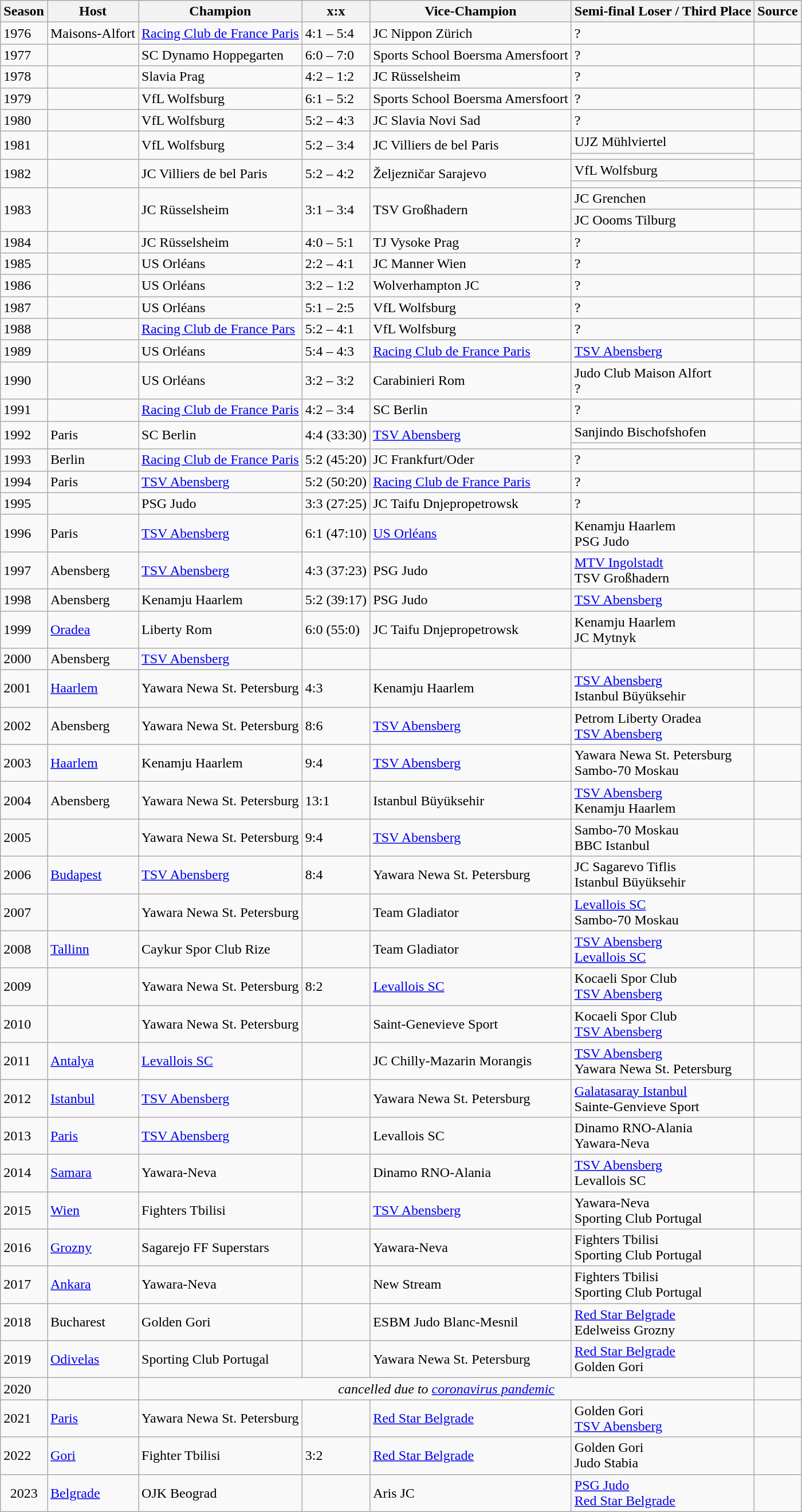<table class="wikitable sortable zebra">
<tr>
<th>Season</th>
<th>Host</th>
<th>Champion</th>
<th>x:x</th>
<th>Vice-Champion</th>
<th>Semi-final Loser / Third Place</th>
<th>Source</th>
</tr>
<tr>
<td>1976</td>
<td> Maisons-Alfort</td>
<td> <a href='#'>Racing Club de France Paris</a></td>
<td>4:1 – 5:4</td>
<td> JC Nippon Zürich</td>
<td>?</td>
<td></td>
</tr>
<tr>
<td>1977</td>
<td></td>
<td> SC Dynamo Hoppegarten</td>
<td>6:0 – 7:0</td>
<td> Sports School Boersma Amersfoort</td>
<td>?</td>
<td></td>
</tr>
<tr>
<td>1978</td>
<td></td>
<td> Slavia Prag</td>
<td>4:2 – 1:2</td>
<td> JC Rüsselsheim</td>
<td>?</td>
<td></td>
</tr>
<tr>
<td>1979</td>
<td></td>
<td> VfL Wolfsburg</td>
<td>6:1 – 5:2</td>
<td> Sports School Boersma Amersfoort</td>
<td>?</td>
<td></td>
</tr>
<tr>
<td>1980</td>
<td></td>
<td> VfL Wolfsburg</td>
<td>5:2 – 4:3</td>
<td> JC Slavia Novi Sad</td>
<td>?</td>
<td></td>
</tr>
<tr>
<td rowspan="2">1981</td>
<td rowspan="2"></td>
<td rowspan="2"> VfL Wolfsburg</td>
<td rowspan="2">5:2 – 3:4</td>
<td rowspan="2"> JC Villiers de bel Paris</td>
<td> UJZ Mühlviertel</td>
<td rowspan="2"></td>
</tr>
<tr>
<td></td>
</tr>
<tr>
<td rowspan="2">1982</td>
<td rowspan="2"></td>
<td rowspan="2"> JC Villiers de bel Paris</td>
<td rowspan="2">5:2 – 4:2</td>
<td rowspan="2"> Željezničar Sarajevo</td>
<td> VfL Wolfsburg</td>
<td></td>
</tr>
<tr>
<td></td>
<td></td>
</tr>
<tr>
<td rowspan="2">1983</td>
<td rowspan="2"></td>
<td rowspan="2"> JC Rüsselsheim</td>
<td rowspan="2">3:1 – 3:4</td>
<td rowspan="2"> TSV Großhadern</td>
<td> JC Grenchen</td>
<td></td>
</tr>
<tr>
<td> JC Oooms Tilburg</td>
<td></td>
</tr>
<tr>
<td>1984</td>
<td></td>
<td> JC Rüsselsheim</td>
<td>4:0 – 5:1</td>
<td> TJ Vysoke Prag</td>
<td>?</td>
<td></td>
</tr>
<tr>
<td>1985</td>
<td></td>
<td> US Orléans</td>
<td>2:2 – 4:1</td>
<td> JC Manner Wien</td>
<td>?</td>
<td></td>
</tr>
<tr>
<td>1986</td>
<td></td>
<td> US Orléans</td>
<td>3:2 – 1:2</td>
<td> Wolverhampton JC</td>
<td>?</td>
<td></td>
</tr>
<tr>
<td>1987</td>
<td></td>
<td> US Orléans</td>
<td>5:1 – 2:5</td>
<td> VfL Wolfsburg</td>
<td>?</td>
<td></td>
</tr>
<tr>
<td>1988</td>
<td></td>
<td> <a href='#'>Racing Club de France Pars</a></td>
<td>5:2 – 4:1</td>
<td> VfL Wolfsburg</td>
<td>?</td>
<td></td>
</tr>
<tr>
<td>1989</td>
<td></td>
<td> US Orléans</td>
<td>5:4 – 4:3</td>
<td> <a href='#'>Racing Club de France Paris</a></td>
<td> <a href='#'>TSV Abensberg</a></td>
<td></td>
</tr>
<tr>
<td>1990</td>
<td></td>
<td> US Orléans</td>
<td>3:2 – 3:2</td>
<td> Carabinieri Rom</td>
<td>Judo Club Maison Alfort<br>?</td>
<td></td>
</tr>
<tr>
<td>1991</td>
<td></td>
<td> <a href='#'>Racing Club de France Paris</a></td>
<td>4:2 – 3:4</td>
<td> SC Berlin</td>
<td>?</td>
<td></td>
</tr>
<tr>
<td rowspan="2">1992</td>
<td rowspan="2"> Paris</td>
<td rowspan="2"> SC Berlin</td>
<td rowspan="2">4:4 (33:30)</td>
<td rowspan="2"> <a href='#'>TSV Abensberg</a></td>
<td> Sanjindo Bischofshofen</td>
<td></td>
</tr>
<tr>
<td></td>
<td></td>
</tr>
<tr>
<td>1993</td>
<td> Berlin</td>
<td> <a href='#'>Racing Club de France Paris</a></td>
<td>5:2 (45:20)</td>
<td> JC Frankfurt/Oder</td>
<td>?</td>
<td></td>
</tr>
<tr>
<td>1994</td>
<td> Paris</td>
<td> <a href='#'>TSV Abensberg</a></td>
<td>5:2 (50:20)</td>
<td> <a href='#'>Racing Club de France Paris</a></td>
<td>?</td>
<td></td>
</tr>
<tr>
<td>1995</td>
<td></td>
<td> PSG Judo</td>
<td>3:3 (27:25)</td>
<td> JC Taifu Dnjepropetrowsk</td>
<td>?</td>
<td></td>
</tr>
<tr>
<td>1996</td>
<td> Paris</td>
<td> <a href='#'>TSV Abensberg</a></td>
<td>6:1 (47:10)</td>
<td> <a href='#'>US Orléans</a></td>
<td> Kenamju Haarlem<br> PSG Judo</td>
<td></td>
</tr>
<tr>
<td>1997</td>
<td> Abensberg</td>
<td> <a href='#'>TSV Abensberg</a></td>
<td>4:3 (37:23)</td>
<td> PSG Judo</td>
<td> <a href='#'>MTV Ingolstadt</a><br> TSV Großhadern</td>
<td></td>
</tr>
<tr>
<td>1998</td>
<td> Abensberg</td>
<td> Kenamju Haarlem</td>
<td>5:2 (39:17)</td>
<td> PSG Judo</td>
<td> <a href='#'>TSV Abensberg</a></td>
<td></td>
</tr>
<tr>
<td>1999</td>
<td> <a href='#'>Oradea</a></td>
<td> Liberty Rom</td>
<td>6:0 (55:0)</td>
<td> JC Taifu Dnjepropetrowsk</td>
<td> Kenamju Haarlem<br> JC Mytnyk</td>
<td></td>
</tr>
<tr>
<td>2000</td>
<td> Abensberg</td>
<td> <a href='#'>TSV Abensberg</a></td>
<td></td>
<td></td>
<td></td>
<td></td>
</tr>
<tr>
<td>2001</td>
<td> <a href='#'>Haarlem</a></td>
<td> Yawara Newa St. Petersburg</td>
<td>4:3</td>
<td> Kenamju Haarlem</td>
<td> <a href='#'>TSV Abensberg</a><br> Istanbul Büyüksehir</td>
<td></td>
</tr>
<tr>
<td>2002</td>
<td> Abensberg</td>
<td> Yawara Newa St. Petersburg</td>
<td>8:6</td>
<td> <a href='#'>TSV Abensberg</a></td>
<td> Petrom Liberty Oradea<br> <a href='#'>TSV Abensberg</a></td>
<td></td>
</tr>
<tr>
<td>2003</td>
<td> <a href='#'>Haarlem</a></td>
<td> Kenamju Haarlem</td>
<td>9:4</td>
<td> <a href='#'>TSV Abensberg</a></td>
<td> Yawara Newa St. Petersburg<br> Sambo-70 Moskau</td>
<td></td>
</tr>
<tr>
<td>2004</td>
<td> Abensberg</td>
<td> Yawara Newa St. Petersburg</td>
<td>13:1</td>
<td> Istanbul Büyüksehir</td>
<td> <a href='#'>TSV Abensberg</a><br> Kenamju Haarlem</td>
<td></td>
</tr>
<tr>
<td>2005</td>
<td></td>
<td> Yawara Newa St. Petersburg</td>
<td>9:4</td>
<td> <a href='#'>TSV Abensberg</a></td>
<td> Sambo-70 Moskau<br> BBC Istanbul</td>
<td></td>
</tr>
<tr>
<td>2006</td>
<td> <a href='#'>Budapest</a></td>
<td> <a href='#'>TSV Abensberg</a></td>
<td>8:4</td>
<td> Yawara Newa St. Petersburg</td>
<td> JC Sagarevo Tiflis<br> Istanbul Büyüksehir</td>
<td></td>
</tr>
<tr>
<td>2007</td>
<td></td>
<td> Yawara Newa St. Petersburg</td>
<td></td>
<td> Team Gladiator</td>
<td> <a href='#'>Levallois SC</a><br> Sambo-70 Moskau</td>
<td></td>
</tr>
<tr>
<td>2008</td>
<td> <a href='#'>Tallinn</a></td>
<td> Caykur Spor Club Rize</td>
<td></td>
<td> Team Gladiator</td>
<td> <a href='#'>TSV Abensberg</a><br> <a href='#'>Levallois SC</a></td>
<td></td>
</tr>
<tr>
<td>2009</td>
<td></td>
<td> Yawara Newa St. Petersburg</td>
<td>8:2</td>
<td> <a href='#'>Levallois SC</a></td>
<td> Kocaeli Spor Club<br> <a href='#'>TSV Abensberg</a></td>
<td></td>
</tr>
<tr>
<td>2010</td>
<td></td>
<td> Yawara Newa St. Petersburg</td>
<td></td>
<td> Saint-Genevieve Sport</td>
<td> Kocaeli Spor Club<br> <a href='#'>TSV Abensberg</a></td>
<td></td>
</tr>
<tr>
<td>2011</td>
<td> <a href='#'>Antalya</a></td>
<td> <a href='#'>Levallois SC</a></td>
<td></td>
<td> JC Chilly-Mazarin Morangis</td>
<td> <a href='#'>TSV Abensberg</a><br> Yawara Newa St. Petersburg</td>
<td></td>
</tr>
<tr>
<td>2012</td>
<td> <a href='#'>Istanbul</a></td>
<td> <a href='#'>TSV Abensberg</a></td>
<td></td>
<td> Yawara Newa St. Petersburg</td>
<td> <a href='#'>Galatasaray Istanbul</a><br> Sainte-Genvieve Sport</td>
<td></td>
</tr>
<tr>
<td>2013</td>
<td> <a href='#'>Paris</a></td>
<td> <a href='#'>TSV Abensberg</a></td>
<td></td>
<td> Levallois SC</td>
<td>  Dinamo RNO-Alania<br> Yawara-Neva</td>
<td></td>
</tr>
<tr>
<td>2014</td>
<td> <a href='#'>Samara</a></td>
<td> Yawara-Neva</td>
<td></td>
<td>  Dinamo RNO-Alania</td>
<td> <a href='#'>TSV Abensberg</a><br> Levallois SC</td>
<td></td>
</tr>
<tr>
<td>2015</td>
<td> <a href='#'>Wien</a></td>
<td> Fighters Tbilisi</td>
<td></td>
<td> <a href='#'>TSV Abensberg</a></td>
<td> Yawara-Neva<br> Sporting Club Portugal</td>
<td></td>
</tr>
<tr>
<td>2016</td>
<td> <a href='#'>Grozny</a></td>
<td> Sagarejo FF Superstars</td>
<td></td>
<td> Yawara-Neva</td>
<td> Fighters Tbilisi<br> Sporting Club Portugal</td>
<td></td>
</tr>
<tr>
<td>2017</td>
<td> <a href='#'>Ankara</a></td>
<td> Yawara-Neva</td>
<td></td>
<td> New Stream</td>
<td> Fighters Tbilisi<br> Sporting Club Portugal</td>
<td></td>
</tr>
<tr>
<td>2018</td>
<td> Bucharest</td>
<td> Golden Gori</td>
<td></td>
<td> ESBM Judo Blanc-Mesnil</td>
<td> <a href='#'>Red Star Belgrade</a><br> Edelweiss Grozny</td>
<td></td>
</tr>
<tr>
<td>2019</td>
<td> <a href='#'>Odivelas</a></td>
<td> Sporting Club Portugal</td>
<td></td>
<td> Yawara Newa St. Petersburg</td>
<td> <a href='#'>Red Star Belgrade</a><br> Golden Gori</td>
<td></td>
</tr>
<tr>
<td>2020</td>
<td></td>
<td colspan="4" align="center"><em>cancelled due to <a href='#'>coronavirus pandemic</a></em></td>
<td></td>
</tr>
<tr>
<td>2021</td>
<td> <a href='#'>Paris</a></td>
<td> Yawara Newa St. Petersburg</td>
<td></td>
<td> <a href='#'>Red Star Belgrade</a></td>
<td> Golden Gori<br> <a href='#'>TSV Abensberg</a></td>
<td></td>
</tr>
<tr>
<td>2022</td>
<td> <a href='#'>Gori</a></td>
<td> Fighter Tbilisi</td>
<td>3:2</td>
<td> <a href='#'>Red Star Belgrade</a></td>
<td> Golden Gori<br> Judo Stabia</td>
<td></td>
</tr>
<tr>
<td align="center">2023</td>
<td> <a href='#'>Belgrade</a></td>
<td> OJK Beograd</td>
<td></td>
<td> Aris JC</td>
<td> <a href='#'>PSG Judo</a><br> <a href='#'>Red Star Belgrade</a></td>
<td></td>
</tr>
</table>
